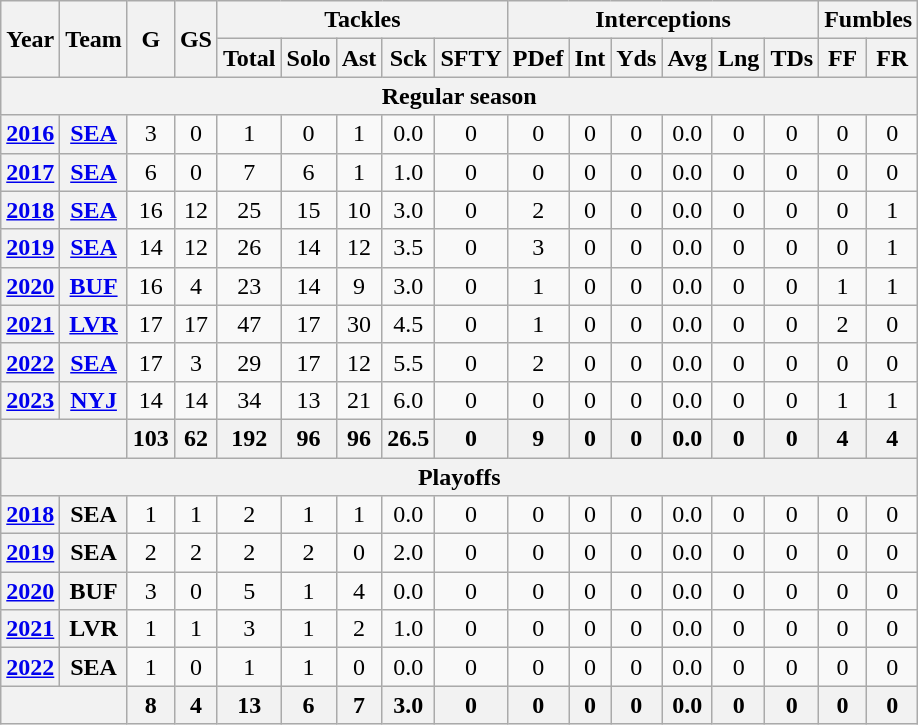<table class="wikitable" style="text-align: center;">
<tr>
<th rowspan=2>Year</th>
<th rowspan=2>Team</th>
<th rowspan=2>G</th>
<th rowspan=2>GS</th>
<th colspan=5>Tackles</th>
<th colspan=6>Interceptions</th>
<th colspan=2>Fumbles</th>
</tr>
<tr>
<th>Total</th>
<th>Solo</th>
<th>Ast</th>
<th>Sck</th>
<th>SFTY</th>
<th>PDef</th>
<th>Int</th>
<th>Yds</th>
<th>Avg</th>
<th>Lng</th>
<th>TDs</th>
<th>FF</th>
<th>FR</th>
</tr>
<tr>
<th colspan=17><strong>Regular season</strong></th>
</tr>
<tr>
<th><a href='#'>2016</a></th>
<th><a href='#'>SEA</a></th>
<td>3</td>
<td>0</td>
<td>1</td>
<td>0</td>
<td>1</td>
<td>0.0</td>
<td>0</td>
<td>0</td>
<td>0</td>
<td>0</td>
<td>0.0</td>
<td>0</td>
<td>0</td>
<td>0</td>
<td>0</td>
</tr>
<tr>
<th><a href='#'>2017</a></th>
<th><a href='#'>SEA</a></th>
<td>6</td>
<td>0</td>
<td>7</td>
<td>6</td>
<td>1</td>
<td>1.0</td>
<td>0</td>
<td>0</td>
<td>0</td>
<td>0</td>
<td>0.0</td>
<td>0</td>
<td>0</td>
<td>0</td>
<td>0</td>
</tr>
<tr>
<th><a href='#'>2018</a></th>
<th><a href='#'>SEA</a></th>
<td>16</td>
<td>12</td>
<td>25</td>
<td>15</td>
<td>10</td>
<td>3.0</td>
<td>0</td>
<td>2</td>
<td>0</td>
<td>0</td>
<td>0.0</td>
<td>0</td>
<td>0</td>
<td>0</td>
<td>1</td>
</tr>
<tr>
<th><a href='#'>2019</a></th>
<th><a href='#'>SEA</a></th>
<td>14</td>
<td>12</td>
<td>26</td>
<td>14</td>
<td>12</td>
<td>3.5</td>
<td>0</td>
<td>3</td>
<td>0</td>
<td>0</td>
<td>0.0</td>
<td>0</td>
<td>0</td>
<td>0</td>
<td>1</td>
</tr>
<tr>
<th><a href='#'>2020</a></th>
<th><a href='#'>BUF</a></th>
<td>16</td>
<td>4</td>
<td>23</td>
<td>14</td>
<td>9</td>
<td>3.0</td>
<td>0</td>
<td>1</td>
<td>0</td>
<td>0</td>
<td>0.0</td>
<td>0</td>
<td>0</td>
<td>1</td>
<td>1</td>
</tr>
<tr>
<th><a href='#'>2021</a></th>
<th><a href='#'>LVR</a></th>
<td>17</td>
<td>17</td>
<td>47</td>
<td>17</td>
<td>30</td>
<td>4.5</td>
<td>0</td>
<td>1</td>
<td>0</td>
<td>0</td>
<td>0.0</td>
<td>0</td>
<td>0</td>
<td>2</td>
<td>0</td>
</tr>
<tr>
<th><a href='#'>2022</a></th>
<th><a href='#'>SEA</a></th>
<td>17</td>
<td>3</td>
<td>29</td>
<td>17</td>
<td>12</td>
<td>5.5</td>
<td>0</td>
<td>2</td>
<td>0</td>
<td>0</td>
<td>0.0</td>
<td>0</td>
<td>0</td>
<td>0</td>
<td>0</td>
</tr>
<tr>
<th><a href='#'>2023</a></th>
<th><a href='#'>NYJ</a></th>
<td>14</td>
<td>14</td>
<td>34</td>
<td>13</td>
<td>21</td>
<td>6.0</td>
<td>0</td>
<td>0</td>
<td>0</td>
<td>0</td>
<td>0.0</td>
<td>0</td>
<td>0</td>
<td>1</td>
<td>1</td>
</tr>
<tr>
<th colspan=2></th>
<th>103</th>
<th>62</th>
<th>192</th>
<th>96</th>
<th>96</th>
<th>26.5</th>
<th>0</th>
<th>9</th>
<th>0</th>
<th>0</th>
<th>0.0</th>
<th>0</th>
<th>0</th>
<th>4</th>
<th>4</th>
</tr>
<tr>
<th colspan="17">Playoffs</th>
</tr>
<tr>
<th><a href='#'>2018</a></th>
<th>SEA</th>
<td>1</td>
<td>1</td>
<td>2</td>
<td>1</td>
<td>1</td>
<td>0.0</td>
<td>0</td>
<td>0</td>
<td>0</td>
<td>0</td>
<td>0.0</td>
<td>0</td>
<td>0</td>
<td>0</td>
<td>0</td>
</tr>
<tr>
<th><a href='#'>2019</a></th>
<th>SEA</th>
<td>2</td>
<td>2</td>
<td>2</td>
<td>2</td>
<td>0</td>
<td>2.0</td>
<td>0</td>
<td>0</td>
<td>0</td>
<td>0</td>
<td>0.0</td>
<td>0</td>
<td>0</td>
<td>0</td>
<td>0</td>
</tr>
<tr>
<th><a href='#'>2020</a></th>
<th>BUF</th>
<td>3</td>
<td>0</td>
<td>5</td>
<td>1</td>
<td>4</td>
<td>0.0</td>
<td>0</td>
<td>0</td>
<td>0</td>
<td>0</td>
<td>0.0</td>
<td>0</td>
<td>0</td>
<td>0</td>
<td>0</td>
</tr>
<tr>
<th><a href='#'>2021</a></th>
<th>LVR</th>
<td>1</td>
<td>1</td>
<td>3</td>
<td>1</td>
<td>2</td>
<td>1.0</td>
<td>0</td>
<td>0</td>
<td>0</td>
<td>0</td>
<td>0.0</td>
<td>0</td>
<td>0</td>
<td>0</td>
<td>0</td>
</tr>
<tr>
<th><a href='#'>2022</a></th>
<th>SEA</th>
<td>1</td>
<td>0</td>
<td>1</td>
<td>1</td>
<td>0</td>
<td>0.0</td>
<td>0</td>
<td>0</td>
<td>0</td>
<td>0</td>
<td>0.0</td>
<td>0</td>
<td>0</td>
<td>0</td>
<td>0</td>
</tr>
<tr>
<th colspan="2"></th>
<th>8</th>
<th>4</th>
<th>13</th>
<th>6</th>
<th>7</th>
<th>3.0</th>
<th>0</th>
<th>0</th>
<th>0</th>
<th>0</th>
<th>0.0</th>
<th>0</th>
<th>0</th>
<th>0</th>
<th>0</th>
</tr>
</table>
